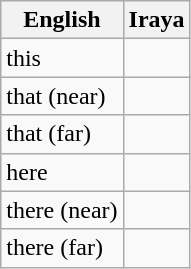<table class="wikitable">
<tr>
<th>English</th>
<th>Iraya</th>
</tr>
<tr>
<td>this</td>
<td></td>
</tr>
<tr>
<td>that (near)</td>
<td></td>
</tr>
<tr>
<td>that (far)</td>
<td></td>
</tr>
<tr>
<td>here</td>
<td></td>
</tr>
<tr>
<td>there (near)</td>
<td></td>
</tr>
<tr>
<td>there (far)</td>
<td></td>
</tr>
</table>
